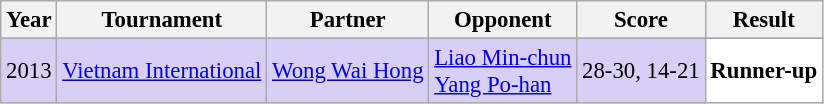<table class="sortable wikitable" style="font-size: 95%;">
<tr>
<th>Year</th>
<th>Tournament</th>
<th>Partner</th>
<th>Opponent</th>
<th>Score</th>
<th>Result</th>
</tr>
<tr>
</tr>
<tr style="background:#D8CEF6">
<td align="center">2013</td>
<td align="left"><a href='#'>Vietnam International</a></td>
<td align="left"> <a href='#'>Wong Wai Hong</a></td>
<td align="left"> <a href='#'>Liao Min-chun</a> <br>  <a href='#'>Yang Po-han</a></td>
<td align="left">28-30, 14-21</td>
<td style="text-align:left; background:white"> <strong>Runner-up</strong></td>
</tr>
</table>
